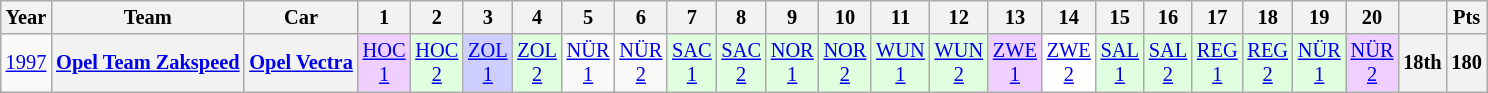<table class="wikitable" style="text-align:center; font-size:85%">
<tr>
<th>Year</th>
<th>Team</th>
<th>Car</th>
<th>1</th>
<th>2</th>
<th>3</th>
<th>4</th>
<th>5</th>
<th>6</th>
<th>7</th>
<th>8</th>
<th>9</th>
<th>10</th>
<th>11</th>
<th>12</th>
<th>13</th>
<th>14</th>
<th>15</th>
<th>16</th>
<th>17</th>
<th>18</th>
<th>19</th>
<th>20</th>
<th></th>
<th>Pts</th>
</tr>
<tr>
<td><a href='#'>1997</a></td>
<th><a href='#'>Opel Team Zakspeed</a></th>
<th><a href='#'>Opel Vectra</a></th>
<td style="background:#EFCFFF;"><a href='#'>HOC<br>1</a><br></td>
<td style="background:#DFFFDF;"><a href='#'>HOC<br>2</a><br></td>
<td style="background:#CFCFFF;"><a href='#'>ZOL<br>1</a><br></td>
<td style="background:#DFFFDF;"><a href='#'>ZOL<br>2</a><br></td>
<td><a href='#'>NÜR<br>1</a></td>
<td><a href='#'>NÜR<br>2</a></td>
<td style="background:#DFFFDF;"><a href='#'>SAC<br>1</a><br></td>
<td style="background:#DFFFDF;"><a href='#'>SAC<br>2</a><br></td>
<td style="background:#DFFFDF;"><a href='#'>NOR<br>1</a><br></td>
<td style="background:#DFFFDF;"><a href='#'>NOR<br>2</a><br></td>
<td style="background:#DFFFDF;"><a href='#'>WUN<br>1</a><br></td>
<td style="background:#DFFFDF;"><a href='#'>WUN<br>2</a><br></td>
<td style="background:#EFCFFF;"><a href='#'>ZWE<br>1</a><br></td>
<td style="background:#FFFFFF;"><a href='#'>ZWE<br>2</a><br></td>
<td style="background:#DFFFDF;"><a href='#'>SAL<br>1</a><br></td>
<td style="background:#DFFFDF;"><a href='#'>SAL<br>2</a><br></td>
<td style="background:#DFFFDF;"><a href='#'>REG<br>1</a><br></td>
<td style="background:#DFFFDF;"><a href='#'>REG<br>2</a><br></td>
<td style="background:#DFFFDF;"><a href='#'>NÜR<br>1</a><br></td>
<td style="background:#EFCFFF;"><a href='#'>NÜR<br>2</a><br></td>
<th>18th</th>
<th>180</th>
</tr>
</table>
